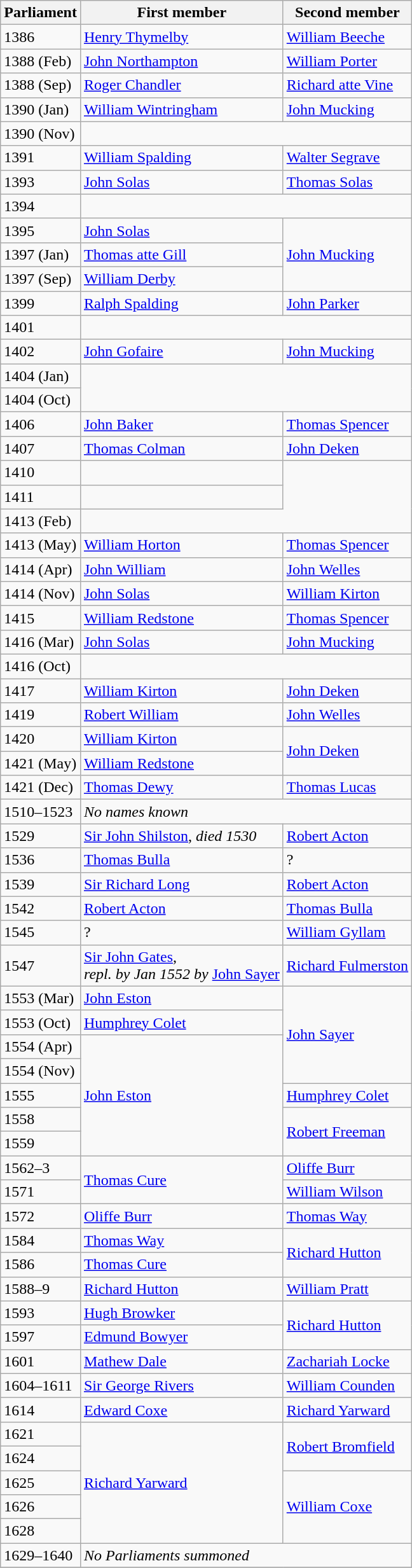<table class="wikitable">
<tr>
<th>Parliament</th>
<th>First member</th>
<th>Second member</th>
</tr>
<tr>
<td>1386</td>
<td><a href='#'>Henry Thymelby</a></td>
<td><a href='#'>William Beeche</a></td>
</tr>
<tr>
<td>1388 (Feb)</td>
<td><a href='#'>John Northampton</a></td>
<td><a href='#'>William Porter</a></td>
</tr>
<tr>
<td>1388 (Sep)</td>
<td><a href='#'>Roger Chandler</a></td>
<td><a href='#'>Richard atte Vine</a></td>
</tr>
<tr>
<td>1390 (Jan)</td>
<td><a href='#'>William Wintringham</a></td>
<td><a href='#'>John Mucking</a></td>
</tr>
<tr>
<td>1390 (Nov)</td>
</tr>
<tr>
<td>1391</td>
<td><a href='#'>William Spalding</a></td>
<td><a href='#'>Walter Segrave</a></td>
</tr>
<tr>
<td>1393</td>
<td><a href='#'>John Solas</a></td>
<td><a href='#'>Thomas Solas</a></td>
</tr>
<tr>
<td>1394</td>
</tr>
<tr>
<td>1395</td>
<td><a href='#'>John Solas</a></td>
<td rowspan="3"><a href='#'>John Mucking</a></td>
</tr>
<tr>
<td>1397 (Jan)</td>
<td><a href='#'>Thomas atte Gill</a></td>
</tr>
<tr>
<td>1397 (Sep)</td>
<td><a href='#'>William Derby</a></td>
</tr>
<tr>
<td>1399</td>
<td><a href='#'>Ralph Spalding</a></td>
<td><a href='#'>John Parker</a></td>
</tr>
<tr>
<td>1401</td>
</tr>
<tr>
<td>1402</td>
<td><a href='#'>John Gofaire</a></td>
<td><a href='#'>John Mucking</a></td>
</tr>
<tr>
<td>1404 (Jan)</td>
</tr>
<tr>
<td>1404 (Oct)</td>
</tr>
<tr>
<td>1406</td>
<td><a href='#'>John Baker</a></td>
<td><a href='#'>Thomas Spencer</a></td>
</tr>
<tr>
<td>1407</td>
<td><a href='#'>Thomas Colman</a></td>
<td><a href='#'>John Deken</a></td>
</tr>
<tr>
<td>1410</td>
<td></td>
</tr>
<tr>
<td>1411</td>
<td></td>
</tr>
<tr>
<td>1413 (Feb)</td>
</tr>
<tr>
<td>1413 (May)</td>
<td><a href='#'>William Horton</a></td>
<td><a href='#'>Thomas Spencer</a></td>
</tr>
<tr>
<td>1414 (Apr)</td>
<td><a href='#'>John William</a></td>
<td><a href='#'>John Welles</a></td>
</tr>
<tr>
<td>1414 (Nov)</td>
<td><a href='#'>John Solas</a></td>
<td><a href='#'>William Kirton</a></td>
</tr>
<tr>
<td>1415</td>
<td><a href='#'>William Redstone</a></td>
<td><a href='#'>Thomas Spencer</a></td>
</tr>
<tr>
<td>1416 (Mar)</td>
<td><a href='#'>John Solas</a></td>
<td><a href='#'>John Mucking</a></td>
</tr>
<tr>
<td>1416 (Oct)</td>
</tr>
<tr>
<td>1417</td>
<td><a href='#'>William Kirton</a></td>
<td><a href='#'>John Deken</a></td>
</tr>
<tr>
<td>1419</td>
<td><a href='#'>Robert William</a></td>
<td><a href='#'>John Welles</a></td>
</tr>
<tr>
<td>1420</td>
<td><a href='#'>William Kirton</a></td>
<td rowspan="2"><a href='#'>John Deken</a></td>
</tr>
<tr>
<td>1421 (May)</td>
<td><a href='#'>William Redstone</a></td>
</tr>
<tr>
<td>1421 (Dec)</td>
<td><a href='#'>Thomas Dewy</a></td>
<td><a href='#'>Thomas Lucas</a></td>
</tr>
<tr>
<td>1510–1523</td>
<td colspan = "2"><em>No names known</em></td>
</tr>
<tr>
<td>1529	</td>
<td><a href='#'>Sir John Shilston</a>, <em>died 1530</em></td>
<td><a href='#'>Robert Acton</a></td>
</tr>
<tr>
<td>1536</td>
<td><a href='#'>Thomas Bulla</a></td>
<td>?</td>
</tr>
<tr>
<td>1539</td>
<td><a href='#'>Sir Richard Long</a></td>
<td><a href='#'>Robert Acton</a></td>
</tr>
<tr>
<td>1542</td>
<td><a href='#'>Robert Acton</a></td>
<td><a href='#'>Thomas Bulla</a></td>
</tr>
<tr>
<td>1545</td>
<td>?</td>
<td><a href='#'>William Gyllam</a></td>
</tr>
<tr>
<td>1547</td>
<td><a href='#'>Sir John Gates</a>, <br> <em>repl. by Jan 1552 by</em> <a href='#'>John Sayer</a></td>
<td><a href='#'>Richard Fulmerston</a></td>
</tr>
<tr>
<td>1553 (Mar)</td>
<td><a href='#'>John Eston</a></td>
<td rowspan="4"><a href='#'>John Sayer</a></td>
</tr>
<tr>
<td>1553 (Oct)</td>
<td><a href='#'>Humphrey Colet</a></td>
</tr>
<tr>
<td>1554 (Apr)</td>
<td rowspan="5"><a href='#'>John Eston</a></td>
</tr>
<tr>
<td>1554 (Nov)</td>
</tr>
<tr>
<td>1555</td>
<td><a href='#'>Humphrey Colet</a></td>
</tr>
<tr>
<td>1558</td>
<td rowspan="2"><a href='#'>Robert Freeman</a></td>
</tr>
<tr>
<td>1559	</td>
</tr>
<tr>
<td>1562–3	</td>
<td rowspan="2"><a href='#'>Thomas Cure</a></td>
<td><a href='#'>Oliffe Burr</a></td>
</tr>
<tr>
<td>1571	</td>
<td><a href='#'>William Wilson</a></td>
</tr>
<tr>
<td>1572	</td>
<td><a href='#'>Oliffe Burr</a></td>
<td><a href='#'>Thomas Way</a></td>
</tr>
<tr>
<td>1584	</td>
<td><a href='#'>Thomas Way</a></td>
<td rowspan="2"><a href='#'>Richard Hutton</a></td>
</tr>
<tr>
<td>1586	</td>
<td><a href='#'>Thomas Cure</a></td>
</tr>
<tr>
<td>1588–9	</td>
<td><a href='#'>Richard Hutton</a></td>
<td><a href='#'>William Pratt</a></td>
</tr>
<tr>
<td>1593	</td>
<td><a href='#'>Hugh Browker</a></td>
<td rowspan="2"><a href='#'>Richard Hutton</a></td>
</tr>
<tr>
<td>1597	</td>
<td><a href='#'>Edmund Bowyer</a></td>
</tr>
<tr>
<td>1601	</td>
<td><a href='#'>Mathew Dale</a></td>
<td><a href='#'>Zachariah Locke</a></td>
</tr>
<tr>
<td>1604–1611</td>
<td><a href='#'>Sir George Rivers</a></td>
<td><a href='#'>William Counden</a></td>
</tr>
<tr>
<td>1614</td>
<td><a href='#'>Edward Coxe</a></td>
<td><a href='#'>Richard Yarward</a></td>
</tr>
<tr>
<td>1621</td>
<td rowspan="5"><a href='#'>Richard Yarward</a></td>
<td rowspan="2"><a href='#'>Robert Bromfield</a></td>
</tr>
<tr>
<td>1624</td>
</tr>
<tr>
<td>1625</td>
<td rowspan="3"><a href='#'>William Coxe</a></td>
</tr>
<tr>
<td>1626</td>
</tr>
<tr>
<td>1628</td>
</tr>
<tr>
<td>1629–1640</td>
<td colspan = "2"><em>No Parliaments summoned</em></td>
</tr>
<tr>
</tr>
</table>
